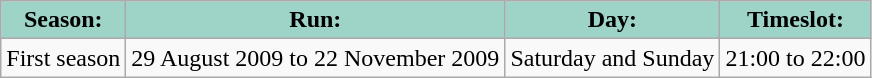<table class="wikitable">
<tr>
<th style="background: #9ED3C8;">Season:</th>
<th style="background: #9ED3C8;">Run:</th>
<th style="background: #9ED3C8;">Day:</th>
<th style="background: #9ED3C8;">Timeslot:</th>
</tr>
<tr>
<td>First season</td>
<td>29 August 2009 to 22 November 2009</td>
<td>Saturday and Sunday</td>
<td>21:00 to 22:00</td>
</tr>
</table>
